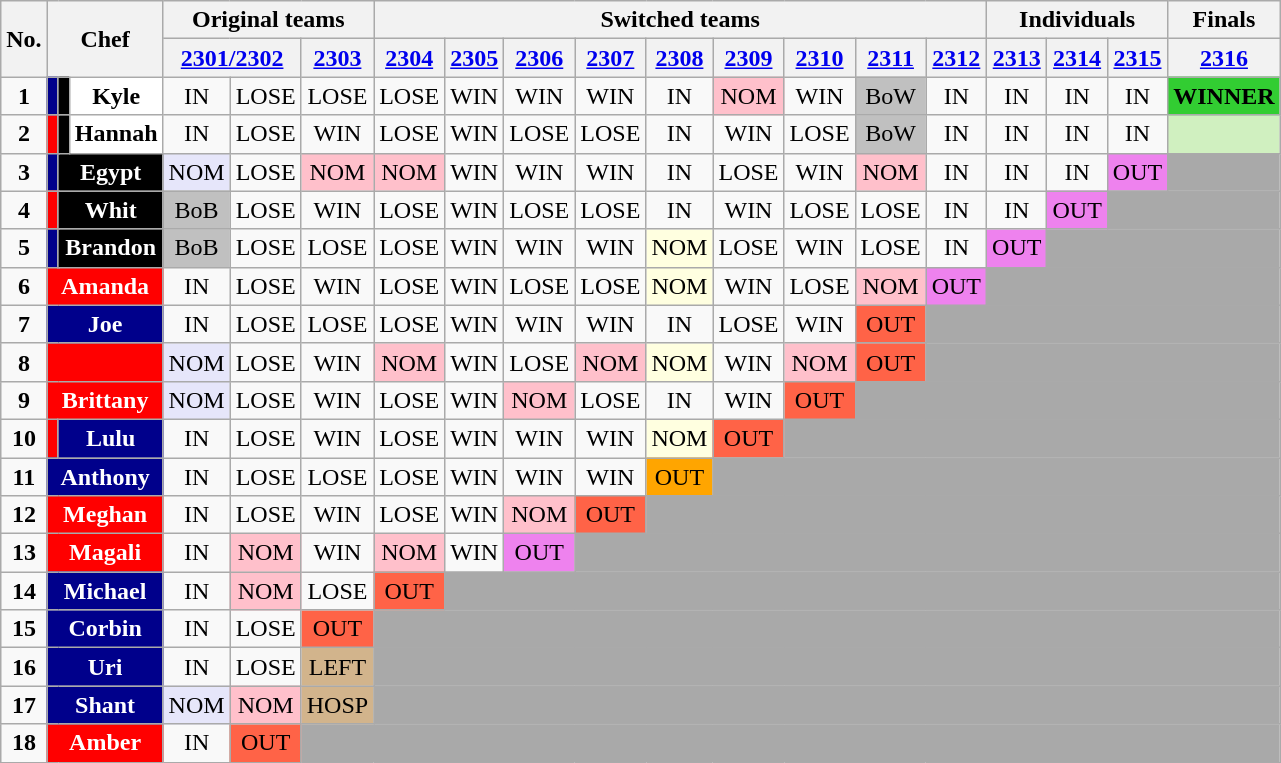<table class="wikitable" style="text-align:center">
<tr>
<th rowspan="2">No.</th>
<th colspan="4" rowspan="2">Chef</th>
<th scope="col" colspan="3">Original teams</th>
<th scope="col" colspan="9">Switched teams</th>
<th scope="col" colspan="3">Individuals</th>
<th scope="col" colspan="1">Finals</th>
</tr>
<tr>
<th Colspan="2"><a href='#'>2301/2302</a></th>
<th scope="col"><a href='#'>2303</a></th>
<th scope="col"><a href='#'>2304</a></th>
<th scope="col"><a href='#'>2305</a></th>
<th scope="col"><a href='#'>2306</a></th>
<th scope="col"><a href='#'>2307</a></th>
<th scope="col"><a href='#'>2308</a></th>
<th scope="col"><a href='#'>2309</a></th>
<th scope="col"><a href='#'>2310</a></th>
<th scope="col"><a href='#'>2311</a></th>
<th scope="col"><a href='#'>2312</a></th>
<th scope="col"><a href='#'>2313</a></th>
<th scope="col"><a href='#'>2314</a></th>
<th scope="col"><a href='#'>2315</a></th>
<th scope="col"><a href='#'>2316</a></th>
</tr>
<tr>
<td scope="row"><strong>1</strong></td>
<td colspan="2" style="background:Darkblue; color:#fff;"></td>
<th style="background:black; color:#fff;"></th>
<th style="background:white; color:#000;">Kyle</th>
<td>IN</td>
<td>LOSE</td>
<td>LOSE</td>
<td>LOSE</td>
<td>WIN</td>
<td>WIN</td>
<td>WIN</td>
<td>IN</td>
<td style="background:pink;">NOM</td>
<td>WIN</td>
<td style="background:silver;">BoW</td>
<td>IN</td>
<td>IN</td>
<td>IN</td>
<td>IN</td>
<td style="background:limegreen;"><strong>WINNER</strong></td>
</tr>
<tr>
<td scope="row"><strong>2</strong></td>
<td colspan="2" style="background:Red; color:#fff;"></td>
<th style="background:black; color:#fff;"></th>
<th style="background:white; color:#000;">Hannah</th>
<td>IN</td>
<td>LOSE</td>
<td>WIN</td>
<td>LOSE</td>
<td>WIN</td>
<td>LOSE</td>
<td>LOSE</td>
<td>IN</td>
<td>WIN</td>
<td>LOSE</td>
<td style="background:silver;">BoW</td>
<td>IN</td>
<td>IN</td>
<td>IN</td>
<td>IN</td>
<td style="background:#D0F0C0;"></td>
</tr>
<tr>
<td scope="row"><strong>3</strong></td>
<td colspan="2" style="background:Darkblue; color:#fff;"></td>
<td colspan="2" style="background:black; color:#fff;"><strong>Egypt</strong></td>
<td style="background:lavender;">NOM</td>
<td>LOSE</td>
<td style="background:pink;">NOM</td>
<td style="background:pink;">NOM</td>
<td>WIN</td>
<td>WIN</td>
<td>WIN</td>
<td>IN</td>
<td>LOSE</td>
<td>WIN</td>
<td style="background:pink;">NOM</td>
<td>IN</td>
<td>IN</td>
<td>IN</td>
<td style="background:violet;">OUT</td>
<td style="background:darkgrey;"></td>
</tr>
<tr>
<td scope="row"><strong>4</strong></td>
<td colspan="2" style="background:Red; color:#fff;"></td>
<td colspan="2" style="background:black;  color:#fff;"><strong>Whit</strong></td>
<td style="background:silver;">BoB</td>
<td>LOSE</td>
<td>WIN</td>
<td>LOSE</td>
<td>WIN</td>
<td>LOSE</td>
<td>LOSE</td>
<td>IN</td>
<td>WIN</td>
<td>LOSE</td>
<td>LOSE</td>
<td>IN</td>
<td>IN</td>
<td style="background:violet;">OUT</td>
<td colspan="2" style="background:darkgrey;"></td>
</tr>
<tr>
<td scope="row"><strong>5</strong></td>
<td colspan="2" style="background:Darkblue; color:#fff;"></td>
<td colspan="2" style="background:black; color:#fff;"><strong>Brandon</strong></td>
<td style="background:silver;">BoB</td>
<td>LOSE</td>
<td>LOSE</td>
<td>LOSE</td>
<td>WIN</td>
<td>WIN</td>
<td>WIN</td>
<td style="background:lightyellow;">NOM</td>
<td>LOSE</td>
<td>WIN</td>
<td>LOSE</td>
<td>IN</td>
<td style="background:violet;">OUT</td>
<td colspan="3" style="background:darkgrey;"></td>
</tr>
<tr>
<td scope="row"><strong>6</strong></td>
<td colspan="4" style="background:Red; color:#fff;"><strong>Amanda</strong></td>
<td>IN</td>
<td>LOSE</td>
<td>WIN</td>
<td>LOSE</td>
<td>WIN</td>
<td>LOSE</td>
<td>LOSE</td>
<td style="background:lightyellow;">NOM</td>
<td>WIN</td>
<td>LOSE</td>
<td style="background:pink;">NOM</td>
<td style="background:violet;">OUT</td>
<td colspan="4" style="background:darkgrey;"></td>
</tr>
<tr>
<td scope="row"><strong>7</strong></td>
<td colspan="4" style="background:Darkblue; color:#fff;"><strong>Joe</strong></td>
<td>IN</td>
<td>LOSE</td>
<td>LOSE</td>
<td>LOSE</td>
<td>WIN</td>
<td>WIN</td>
<td>WIN</td>
<td>IN</td>
<td>LOSE</td>
<td>WIN</td>
<td style="background:tomato;">OUT</td>
<td colspan="5" style="background:darkgrey;"></td>
</tr>
<tr>
<td scope="row"><strong>8</strong></td>
<td colspan="4" style="background:Red; color:#fff;"><strong></strong></td>
<td style="background:lavender;">NOM</td>
<td>LOSE</td>
<td>WIN</td>
<td style="background:pink;">NOM</td>
<td>WIN</td>
<td>LOSE</td>
<td style="background:pink;">NOM</td>
<td style="background:lightyellow;">NOM</td>
<td>WIN</td>
<td style="background:pink;">NOM</td>
<td style="background:tomato;">OUT</td>
<td colspan="5" style="background:darkgrey;"></td>
</tr>
<tr>
<td scope="row"><strong>9</strong></td>
<td colspan="4" style="background:Red; color:#fff;"><strong>Brittany</strong></td>
<td style="background:lavender;">NOM</td>
<td>LOSE</td>
<td>WIN</td>
<td>LOSE</td>
<td>WIN</td>
<td style="background:pink;">NOM</td>
<td>LOSE</td>
<td>IN</td>
<td>WIN</td>
<td style="background:tomato;">OUT</td>
<td colspan="6" style="background:darkgrey;"></td>
</tr>
<tr>
<td scope="row"><strong>10</strong></td>
<th style="background:red; color:#fff;"></th>
<td colspan="3" style="background:darkblue; color:#fff;"><strong>Lulu</strong></td>
<td>IN</td>
<td>LOSE</td>
<td>WIN</td>
<td>LOSE</td>
<td>WIN</td>
<td>WIN</td>
<td>WIN</td>
<td style="background:lightyellow;">NOM</td>
<td style="background:tomato;">OUT</td>
<td colspan="7" style="background:darkgrey;"></td>
</tr>
<tr>
<td scope="row"><strong>11</strong></td>
<td colspan="4" style="background:Darkblue; color:#fff;"><strong>Anthony</strong></td>
<td>IN</td>
<td>LOSE</td>
<td>LOSE</td>
<td>LOSE</td>
<td>WIN</td>
<td>WIN</td>
<td>WIN</td>
<td style="background:orange;">OUT</td>
<td colspan="8" style="background:darkgrey;"></td>
</tr>
<tr>
<td scope="row"><strong>12</strong></td>
<td colspan="4" style="background:Red; color:#fff;"><strong>Meghan</strong></td>
<td>IN</td>
<td>LOSE</td>
<td>WIN</td>
<td>LOSE</td>
<td>WIN</td>
<td style="background:pink;">NOM</td>
<td style="background:tomato;">OUT</td>
<td colspan="9" style="background:darkgrey;"></td>
</tr>
<tr>
<td scope="row"><strong>13</strong></td>
<td colspan="4" style="background:Red; color:#fff;"><strong>Magali</strong></td>
<td>IN</td>
<td style="background:pink;">NOM</td>
<td>WIN</td>
<td style="background:pink;">NOM</td>
<td>WIN</td>
<td style="background:violet;">OUT</td>
<td colspan="10" style="background:darkgrey;"></td>
</tr>
<tr>
<td scope="row"><strong>14</strong></td>
<td colspan="4" style="background:Darkblue; color:#fff;"><strong>Michael</strong></td>
<td>IN</td>
<td style="background:pink;">NOM</td>
<td>LOSE</td>
<td style="background:tomato;">OUT</td>
<td colspan="12" style="background:darkgrey;"></td>
</tr>
<tr>
<td scope="row"><strong>15</strong></td>
<td colspan="4" style="background:Darkblue; color:#fff;"><strong>Corbin</strong></td>
<td>IN</td>
<td>LOSE</td>
<td style="background:tomato;">OUT</td>
<td colspan="13" style="background:darkgrey;"></td>
</tr>
<tr>
<td scope="row"><strong>16</strong></td>
<td colspan="4" style="background:Darkblue; color:#fff;"><strong>Uri</strong></td>
<td>IN</td>
<td>LOSE</td>
<td style="background:tan">LEFT</td>
<td colspan="13" style="background:darkgrey;"></td>
</tr>
<tr>
<td scope="row"><strong>17</strong></td>
<td colspan="4" style="background:Darkblue; color:#fff;"><strong>Shant</strong></td>
<td style="background:lavender;">NOM</td>
<td style="background:pink;">NOM</td>
<td style="background:tan">HOSP</td>
<td colspan="13" style="background:darkgrey;"></td>
</tr>
<tr>
<td scope="row"><strong>18</strong></td>
<td colspan="4" style="background:Red; color:#fff;"><strong>Amber</strong></td>
<td>IN</td>
<td style="background:tomato">OUT</td>
<td colspan="14" style="background:darkgrey;"></td>
</tr>
</table>
